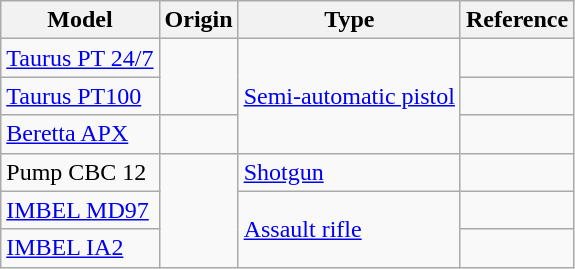<table class="wikitable">
<tr>
<th>Model</th>
<th>Origin</th>
<th>Type</th>
<th>Reference</th>
</tr>
<tr>
<td><a href='#'>Taurus PT 24/7</a></td>
<td rowspan="2"></td>
<td rowspan="3"><a href='#'>Semi-automatic pistol</a></td>
<td></td>
</tr>
<tr>
<td><a href='#'>Taurus PT100</a></td>
<td></td>
</tr>
<tr>
<td><a href='#'>Beretta APX</a></td>
<td></td>
<td></td>
</tr>
<tr>
<td>Pump CBC 12</td>
<td rowspan="3"></td>
<td><a href='#'>Shotgun</a></td>
<td></td>
</tr>
<tr>
<td><a href='#'>IMBEL MD97</a></td>
<td rowspan="2"><a href='#'>Assault rifle</a></td>
<td></td>
</tr>
<tr>
<td><a href='#'>IMBEL IA2</a></td>
<td></td>
</tr>
</table>
